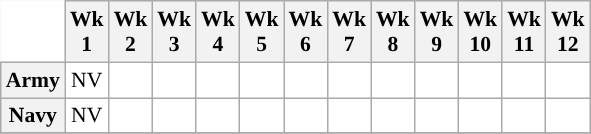<table class="wikitable" style="white-space:nowrap;font-size:90%;text-align:center;">
<tr>
<th style="background:white; border-top-style:hidden; border-left-style:hidden;"> </th>
<th>Wk<br> 1</th>
<th>Wk<br>2</th>
<th>Wk<br>3</th>
<th>Wk<br>4</th>
<th>Wk<br>5</th>
<th>Wk<br>6</th>
<th>Wk<br>7</th>
<th>Wk<br>8</th>
<th>Wk<br>9</th>
<th>Wk<br>10</th>
<th>Wk<br>11</th>
<th>Wk<br>12</th>
</tr>
<tr>
<th>Army</th>
<td style="background:#FFF;">NV</td>
<td style="background:#FFF;"></td>
<td style="background:#FFF;"></td>
<td style="background:#FFF;"></td>
<td style="background:#FFF;"></td>
<td style="background:#FFF;"></td>
<td style="background:#FFF;"></td>
<td style="background:#FFF;"></td>
<td style="background:#FFF;"></td>
<td style="background:#FFF;"></td>
<td style="background:#FFF;"></td>
<td style="background:#FFF;"></td>
</tr>
<tr>
<th>Navy</th>
<td style="background:#FFF;">NV</td>
<td style="background:#FFF;"></td>
<td style="background:#FFF;"></td>
<td style="background:#FFF;"></td>
<td style="background:#FFF;"></td>
<td style="background:#FFF;"></td>
<td style="background:#FFF;"></td>
<td style="background:#FFF;"></td>
<td style="background:#FFF;"></td>
<td style="background:#FFF;"></td>
<td style="background:#FFF;"></td>
<td style="background:#FFF;"></td>
</tr>
<tr>
</tr>
</table>
